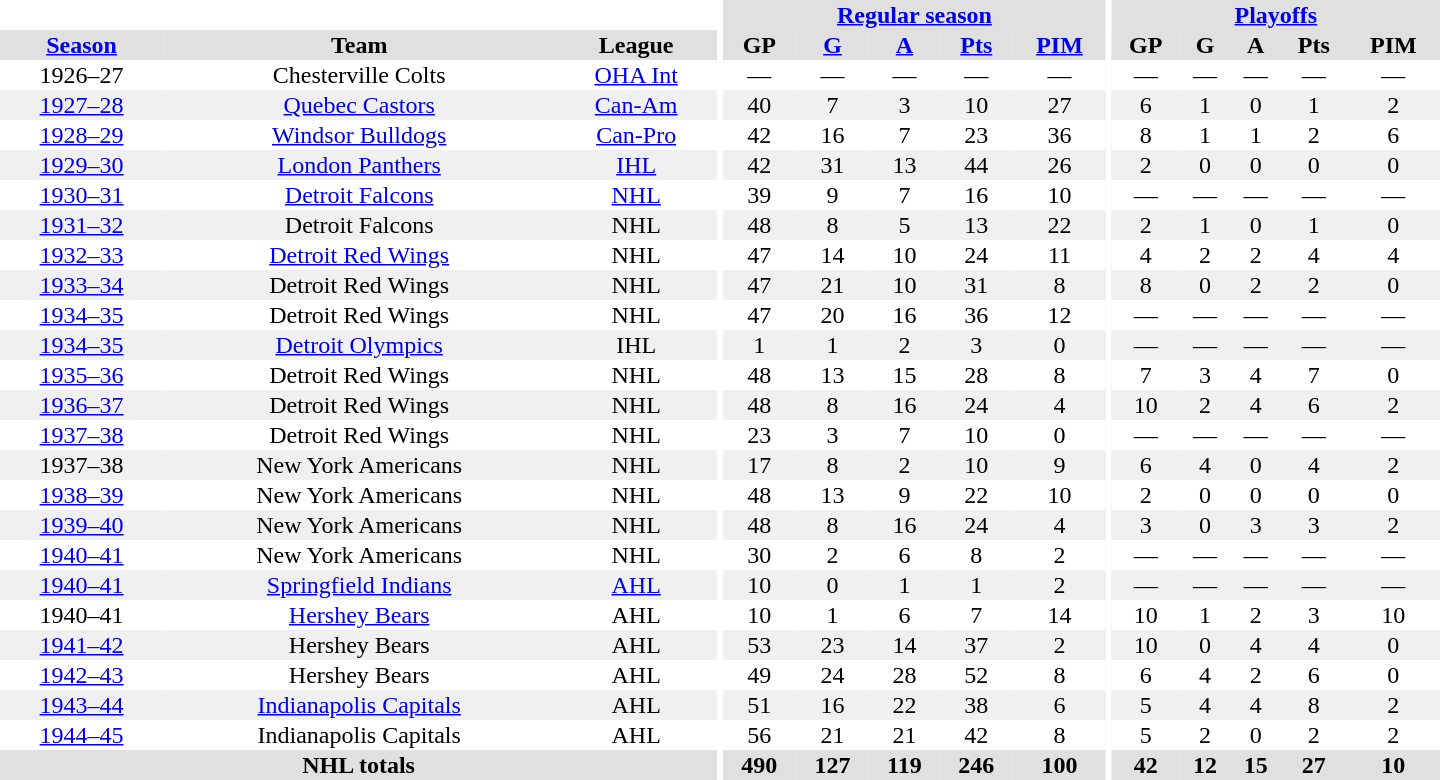<table border="0" cellpadding="1" cellspacing="0" style="text-align:center; width:60em">
<tr bgcolor="#e0e0e0">
<th colspan="3" bgcolor="#ffffff"></th>
<th rowspan="100" bgcolor="#ffffff"></th>
<th colspan="5"><a href='#'>Regular season</a></th>
<th rowspan="100" bgcolor="#ffffff"></th>
<th colspan="5"><a href='#'>Playoffs</a></th>
</tr>
<tr bgcolor="#e0e0e0">
<th><a href='#'>Season</a></th>
<th>Team</th>
<th>League</th>
<th>GP</th>
<th><a href='#'>G</a></th>
<th><a href='#'>A</a></th>
<th><a href='#'>Pts</a></th>
<th><a href='#'>PIM</a></th>
<th>GP</th>
<th>G</th>
<th>A</th>
<th>Pts</th>
<th>PIM</th>
</tr>
<tr>
<td>1926–27</td>
<td>Chesterville Colts</td>
<td><a href='#'>OHA Int</a></td>
<td>—</td>
<td>—</td>
<td>—</td>
<td>—</td>
<td>—</td>
<td>—</td>
<td>—</td>
<td>—</td>
<td>—</td>
<td>—</td>
</tr>
<tr bgcolor="#f0f0f0">
<td><a href='#'>1927–28</a></td>
<td><a href='#'>Quebec Castors</a></td>
<td><a href='#'>Can-Am</a></td>
<td>40</td>
<td>7</td>
<td>3</td>
<td>10</td>
<td>27</td>
<td>6</td>
<td>1</td>
<td>0</td>
<td>1</td>
<td>2</td>
</tr>
<tr>
<td><a href='#'>1928–29</a></td>
<td><a href='#'>Windsor Bulldogs</a></td>
<td><a href='#'>Can-Pro</a></td>
<td>42</td>
<td>16</td>
<td>7</td>
<td>23</td>
<td>36</td>
<td>8</td>
<td>1</td>
<td>1</td>
<td>2</td>
<td>6</td>
</tr>
<tr bgcolor="#f0f0f0">
<td><a href='#'>1929–30</a></td>
<td><a href='#'>London Panthers</a></td>
<td><a href='#'>IHL</a></td>
<td>42</td>
<td>31</td>
<td>13</td>
<td>44</td>
<td>26</td>
<td>2</td>
<td>0</td>
<td>0</td>
<td>0</td>
<td>0</td>
</tr>
<tr>
<td><a href='#'>1930–31</a></td>
<td><a href='#'>Detroit Falcons</a></td>
<td><a href='#'>NHL</a></td>
<td>39</td>
<td>9</td>
<td>7</td>
<td>16</td>
<td>10</td>
<td>—</td>
<td>—</td>
<td>—</td>
<td>—</td>
<td>—</td>
</tr>
<tr bgcolor="#f0f0f0">
<td><a href='#'>1931–32</a></td>
<td>Detroit Falcons</td>
<td>NHL</td>
<td>48</td>
<td>8</td>
<td>5</td>
<td>13</td>
<td>22</td>
<td>2</td>
<td>1</td>
<td>0</td>
<td>1</td>
<td>0</td>
</tr>
<tr>
<td><a href='#'>1932–33</a></td>
<td><a href='#'>Detroit Red Wings</a></td>
<td>NHL</td>
<td>47</td>
<td>14</td>
<td>10</td>
<td>24</td>
<td>11</td>
<td>4</td>
<td>2</td>
<td>2</td>
<td>4</td>
<td>4</td>
</tr>
<tr bgcolor="#f0f0f0">
<td><a href='#'>1933–34</a></td>
<td>Detroit Red Wings</td>
<td>NHL</td>
<td>47</td>
<td>21</td>
<td>10</td>
<td>31</td>
<td>8</td>
<td>8</td>
<td>0</td>
<td>2</td>
<td>2</td>
<td>0</td>
</tr>
<tr>
<td><a href='#'>1934–35</a></td>
<td>Detroit Red Wings</td>
<td>NHL</td>
<td>47</td>
<td>20</td>
<td>16</td>
<td>36</td>
<td>12</td>
<td>—</td>
<td>—</td>
<td>—</td>
<td>—</td>
<td>—</td>
</tr>
<tr bgcolor="#f0f0f0">
<td><a href='#'>1934–35</a></td>
<td><a href='#'>Detroit Olympics</a></td>
<td>IHL</td>
<td>1</td>
<td>1</td>
<td>2</td>
<td>3</td>
<td>0</td>
<td>—</td>
<td>—</td>
<td>—</td>
<td>—</td>
<td>—</td>
</tr>
<tr>
<td><a href='#'>1935–36</a></td>
<td>Detroit Red Wings</td>
<td>NHL</td>
<td>48</td>
<td>13</td>
<td>15</td>
<td>28</td>
<td>8</td>
<td>7</td>
<td>3</td>
<td>4</td>
<td>7</td>
<td>0</td>
</tr>
<tr bgcolor="#f0f0f0">
<td><a href='#'>1936–37</a></td>
<td>Detroit Red Wings</td>
<td>NHL</td>
<td>48</td>
<td>8</td>
<td>16</td>
<td>24</td>
<td>4</td>
<td>10</td>
<td>2</td>
<td>4</td>
<td>6</td>
<td>2</td>
</tr>
<tr>
<td><a href='#'>1937–38</a></td>
<td>Detroit Red Wings</td>
<td>NHL</td>
<td>23</td>
<td>3</td>
<td>7</td>
<td>10</td>
<td>0</td>
<td>—</td>
<td>—</td>
<td>—</td>
<td>—</td>
<td>—</td>
</tr>
<tr bgcolor="#f0f0f0">
<td>1937–38</td>
<td>New York Americans</td>
<td>NHL</td>
<td>17</td>
<td>8</td>
<td>2</td>
<td>10</td>
<td>9</td>
<td>6</td>
<td>4</td>
<td>0</td>
<td>4</td>
<td>2</td>
</tr>
<tr>
<td><a href='#'>1938–39</a></td>
<td>New York Americans</td>
<td>NHL</td>
<td>48</td>
<td>13</td>
<td>9</td>
<td>22</td>
<td>10</td>
<td>2</td>
<td>0</td>
<td>0</td>
<td>0</td>
<td>0</td>
</tr>
<tr bgcolor="#f0f0f0">
<td><a href='#'>1939–40</a></td>
<td>New York Americans</td>
<td>NHL</td>
<td>48</td>
<td>8</td>
<td>16</td>
<td>24</td>
<td>4</td>
<td>3</td>
<td>0</td>
<td>3</td>
<td>3</td>
<td>2</td>
</tr>
<tr>
<td><a href='#'>1940–41</a></td>
<td>New York Americans</td>
<td>NHL</td>
<td>30</td>
<td>2</td>
<td>6</td>
<td>8</td>
<td>2</td>
<td>—</td>
<td>—</td>
<td>—</td>
<td>—</td>
<td>—</td>
</tr>
<tr bgcolor="#f0f0f0">
<td><a href='#'>1940–41</a></td>
<td><a href='#'>Springfield Indians</a></td>
<td><a href='#'>AHL</a></td>
<td>10</td>
<td>0</td>
<td>1</td>
<td>1</td>
<td>2</td>
<td>—</td>
<td>—</td>
<td>—</td>
<td>—</td>
<td>—</td>
</tr>
<tr>
<td>1940–41</td>
<td><a href='#'>Hershey Bears</a></td>
<td>AHL</td>
<td>10</td>
<td>1</td>
<td>6</td>
<td>7</td>
<td>14</td>
<td>10</td>
<td>1</td>
<td>2</td>
<td>3</td>
<td>10</td>
</tr>
<tr bgcolor="#f0f0f0">
<td><a href='#'>1941–42</a></td>
<td>Hershey Bears</td>
<td>AHL</td>
<td>53</td>
<td>23</td>
<td>14</td>
<td>37</td>
<td>2</td>
<td>10</td>
<td>0</td>
<td>4</td>
<td>4</td>
<td>0</td>
</tr>
<tr>
<td><a href='#'>1942–43</a></td>
<td>Hershey Bears</td>
<td>AHL</td>
<td>49</td>
<td>24</td>
<td>28</td>
<td>52</td>
<td>8</td>
<td>6</td>
<td>4</td>
<td>2</td>
<td>6</td>
<td>0</td>
</tr>
<tr bgcolor="#f0f0f0">
<td><a href='#'>1943–44</a></td>
<td><a href='#'>Indianapolis Capitals</a></td>
<td>AHL</td>
<td>51</td>
<td>16</td>
<td>22</td>
<td>38</td>
<td>6</td>
<td>5</td>
<td>4</td>
<td>4</td>
<td>8</td>
<td>2</td>
</tr>
<tr>
<td><a href='#'>1944–45</a></td>
<td>Indianapolis Capitals</td>
<td>AHL</td>
<td>56</td>
<td>21</td>
<td>21</td>
<td>42</td>
<td>8</td>
<td>5</td>
<td>2</td>
<td>0</td>
<td>2</td>
<td>2</td>
</tr>
<tr bgcolor="#e0e0e0">
<th colspan="3">NHL totals</th>
<th>490</th>
<th>127</th>
<th>119</th>
<th>246</th>
<th>100</th>
<th>42</th>
<th>12</th>
<th>15</th>
<th>27</th>
<th>10</th>
</tr>
</table>
